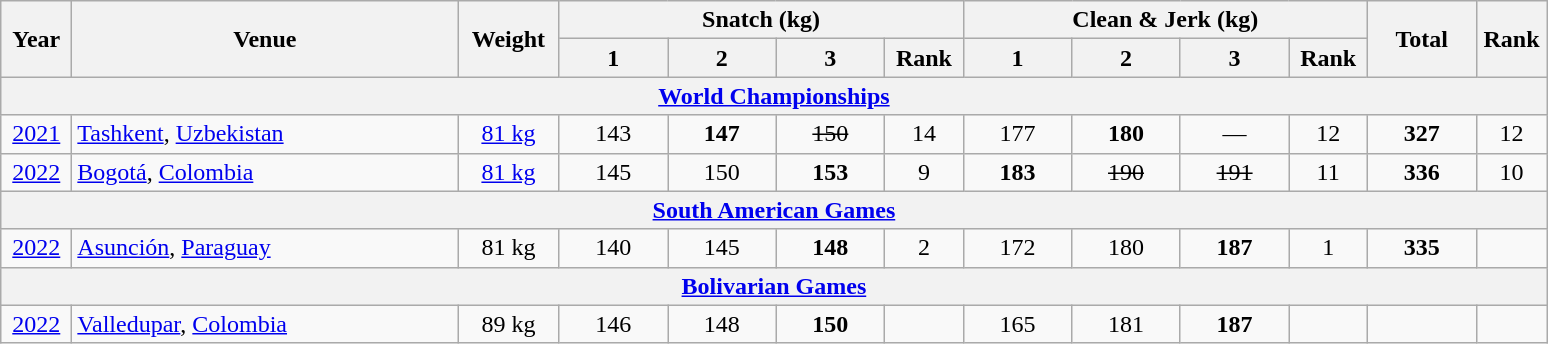<table class = "wikitable" style="text-align:center;">
<tr>
<th rowspan=2 width=40>Year</th>
<th rowspan=2 width=250>Venue</th>
<th rowspan=2 width=60>Weight</th>
<th colspan=4>Snatch (kg)</th>
<th colspan=4>Clean & Jerk (kg)</th>
<th rowspan=2 width=65>Total</th>
<th rowspan=2 width=40>Rank</th>
</tr>
<tr>
<th width=65>1</th>
<th width=65>2</th>
<th width=65>3</th>
<th width=45>Rank</th>
<th width=65>1</th>
<th width=65>2</th>
<th width=65>3</th>
<th width=45>Rank</th>
</tr>
<tr>
<th colspan=13><a href='#'>World Championships</a></th>
</tr>
<tr>
<td><a href='#'>2021</a></td>
<td align=left> <a href='#'>Tashkent</a>, <a href='#'>Uzbekistan</a></td>
<td><a href='#'>81 kg</a></td>
<td>143</td>
<td><strong>147</strong></td>
<td><s>150</s></td>
<td>14</td>
<td>177</td>
<td><strong>180</strong></td>
<td>—</td>
<td>12</td>
<td><strong>327</strong></td>
<td>12</td>
</tr>
<tr>
<td><a href='#'>2022</a></td>
<td align=left> <a href='#'>Bogotá</a>, <a href='#'>Colombia</a></td>
<td><a href='#'>81 kg</a></td>
<td>145</td>
<td>150</td>
<td><strong>153</strong></td>
<td>9</td>
<td><strong>183</strong></td>
<td><s>190</s></td>
<td><s>191</s></td>
<td>11</td>
<td><strong>336</strong></td>
<td>10</td>
</tr>
<tr>
<th colspan=13><a href='#'>South American Games</a></th>
</tr>
<tr>
<td><a href='#'>2022</a></td>
<td align=left> <a href='#'>Asunción</a>, <a href='#'>Paraguay</a></td>
<td>81 kg</td>
<td>140</td>
<td>145</td>
<td><strong>148</strong></td>
<td>2</td>
<td>172</td>
<td>180</td>
<td><strong>187</strong></td>
<td>1</td>
<td><strong>335</strong></td>
<td></td>
</tr>
<tr>
<th colspan=13><a href='#'>Bolivarian Games</a></th>
</tr>
<tr>
<td><a href='#'>2022</a></td>
<td align=left> <a href='#'>Valledupar</a>, <a href='#'>Colombia</a></td>
<td>89 kg</td>
<td>146</td>
<td>148</td>
<td><strong>150</strong></td>
<td></td>
<td>165</td>
<td>181</td>
<td><strong>187</strong></td>
<td></td>
<td></td>
<td></td>
</tr>
</table>
